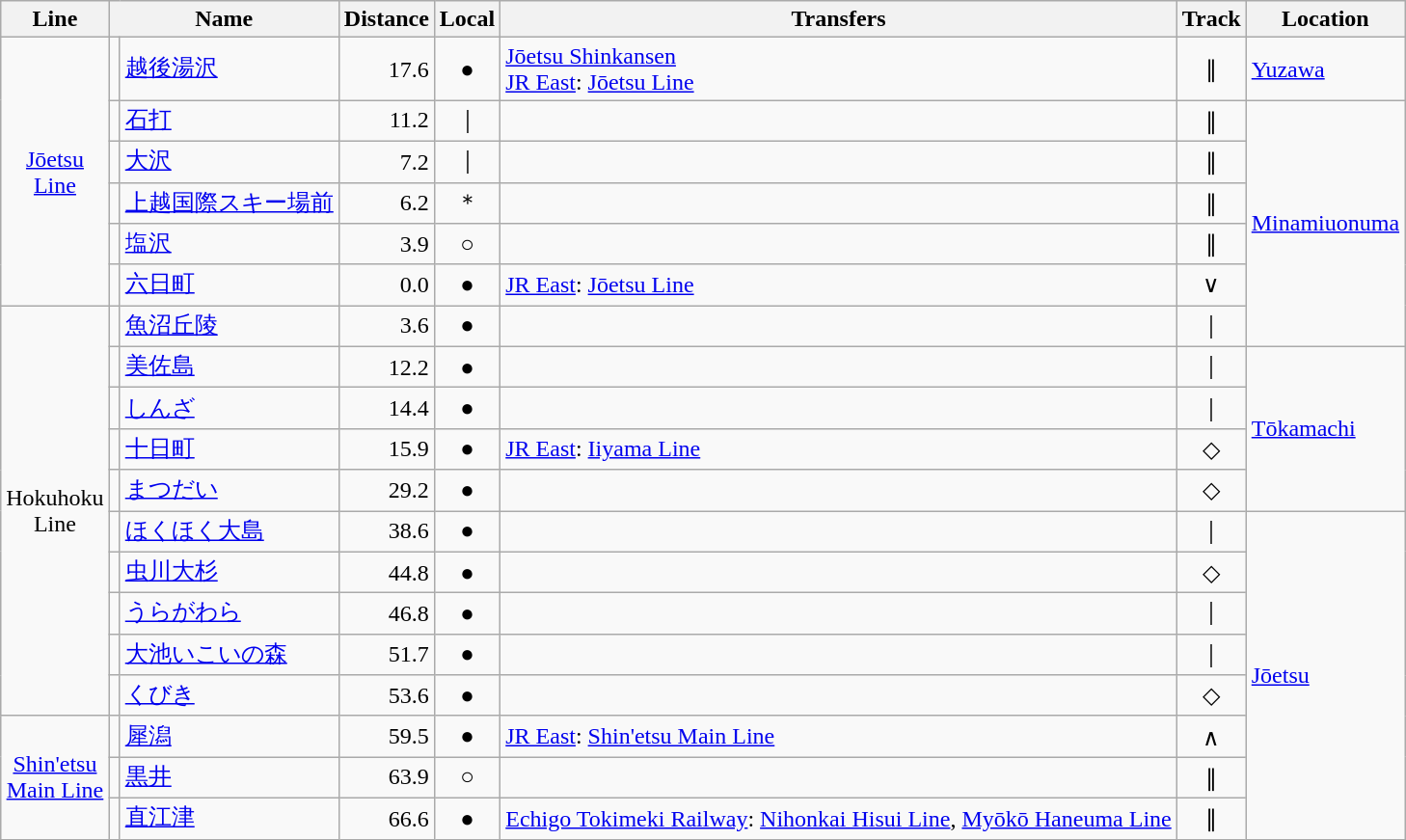<table class="wikitable" rules="all">
<tr>
<th>Line</th>
<th colspan="2">Name</th>
<th>Distance</th>
<th>Local</th>
<th>Transfers</th>
<th>Track</th>
<th>Location</th>
</tr>
<tr>
<td rowspan="6" style="text-align:center; width:1em;"><a href='#'>Jōetsu Line</a></td>
<td></td>
<td><a href='#'>越後湯沢</a></td>
<td style="text-align:right;">17.6</td>
<td style="text-align:center;">●</td>
<td> <a href='#'>Jōetsu Shinkansen</a><br><a href='#'>JR East</a>:  <a href='#'>Jōetsu Line</a> </td>
<td style="text-align:center;">∥</td>
<td style="white-space:nowrap;"><a href='#'>Yuzawa</a></td>
</tr>
<tr>
<td></td>
<td><a href='#'>石打</a></td>
<td style="text-align:right;">11.2</td>
<td style="text-align:center;">｜</td>
<td> </td>
<td style="text-align:center;">∥</td>
<td rowspan="6"><a href='#'>Minamiuonuma</a></td>
</tr>
<tr>
<td></td>
<td><a href='#'>大沢</a></td>
<td style="text-align:right;">7.2</td>
<td style="text-align:center;">｜</td>
<td> </td>
<td style="text-align:center;">∥</td>
</tr>
<tr>
<td></td>
<td><a href='#'>上越国際スキー場前</a></td>
<td style="text-align:right;">6.2</td>
<td style="text-align:center;">＊</td>
<td> </td>
<td style="text-align:center;">∥</td>
</tr>
<tr>
<td></td>
<td><a href='#'>塩沢</a></td>
<td style="text-align:right;">3.9</td>
<td style="text-align:center;">○</td>
<td> </td>
<td style="text-align:center;">∥</td>
</tr>
<tr>
<td></td>
<td><a href='#'>六日町</a></td>
<td style="text-align:right;">0.0</td>
<td style="text-align:center;">●</td>
<td><a href='#'>JR East</a>:  <a href='#'>Jōetsu Line</a> </td>
<td style="text-align:center;">∨</td>
</tr>
<tr>
<td rowspan="10" style="text-align:center; width:1em;">Hokuhoku Line</td>
<td></td>
<td><a href='#'>魚沼丘陵</a></td>
<td style="text-align:right;">3.6</td>
<td style="text-align:center;">●</td>
<td> </td>
<td style="text-align:center;">｜</td>
</tr>
<tr>
<td></td>
<td><a href='#'>美佐島</a></td>
<td style="text-align:right;">12.2</td>
<td style="text-align:center;">●</td>
<td> </td>
<td style="text-align:center;">｜</td>
<td rowspan="4"><a href='#'>Tōkamachi</a></td>
</tr>
<tr>
<td></td>
<td><a href='#'>しんざ</a></td>
<td style="text-align:right;">14.4</td>
<td style="text-align:center;">●</td>
<td> </td>
<td style="text-align:center;">｜</td>
</tr>
<tr>
<td></td>
<td><a href='#'>十日町</a></td>
<td style="text-align:right;">15.9</td>
<td style="text-align:center;">●</td>
<td><a href='#'>JR East</a>:  <a href='#'>Iiyama Line</a></td>
<td style="text-align:center;">◇</td>
</tr>
<tr>
<td></td>
<td><a href='#'>まつだい</a></td>
<td style="text-align:right;">29.2</td>
<td style="text-align:center;">●</td>
<td> </td>
<td style="text-align:center;">◇</td>
</tr>
<tr>
<td></td>
<td><a href='#'>ほくほく大島</a></td>
<td style="text-align:right;">38.6</td>
<td style="text-align:center;">●</td>
<td> </td>
<td style="text-align:center;">｜</td>
<td rowspan="9"><a href='#'>Jōetsu</a></td>
</tr>
<tr>
<td></td>
<td><a href='#'>虫川大杉</a></td>
<td style="text-align:right;">44.8</td>
<td style="text-align:center;">●</td>
<td> </td>
<td style="text-align:center;">◇</td>
</tr>
<tr>
<td></td>
<td><a href='#'>うらがわら</a></td>
<td style="text-align:right;">46.8</td>
<td style="text-align:center;">●</td>
<td> </td>
<td style="text-align:center;">｜</td>
</tr>
<tr>
<td></td>
<td><a href='#'>大池いこいの森</a></td>
<td style="text-align:right;">51.7</td>
<td style="text-align:center;">●</td>
<td> </td>
<td style="text-align:center;">｜</td>
</tr>
<tr>
<td></td>
<td><a href='#'>くびき</a></td>
<td style="text-align:right;">53.6</td>
<td style="text-align:center;">●</td>
<td> </td>
<td style="text-align:center;">◇</td>
</tr>
<tr>
<td rowspan="3" style="text-align:center; width:1em;"><a href='#'>Shin'etsu Main Line</a></td>
<td></td>
<td><a href='#'>犀潟</a></td>
<td style="text-align:right;">59.5</td>
<td style="text-align:center;">●</td>
<td><a href='#'>JR East</a>:  <a href='#'>Shin'etsu Main Line</a> </td>
<td style="text-align:center;">∧</td>
</tr>
<tr>
<td></td>
<td><a href='#'>黒井</a></td>
<td style="text-align:right;">63.9</td>
<td style="text-align:center;">○</td>
<td> </td>
<td style="text-align:center;">∥</td>
</tr>
<tr>
<td></td>
<td><a href='#'>直江津</a></td>
<td style="text-align:right;">66.6</td>
<td style="text-align:center;">●</td>
<td><a href='#'>Echigo Tokimeki Railway</a>:  <a href='#'>Nihonkai Hisui Line</a>,  <a href='#'>Myōkō Haneuma Line</a></td>
<td style="text-align:center;">∥</td>
</tr>
</table>
